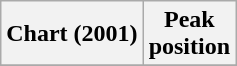<table class="wikitable plainrowheaders">
<tr>
<th>Chart (2001)</th>
<th>Peak<br>position</th>
</tr>
<tr>
</tr>
</table>
